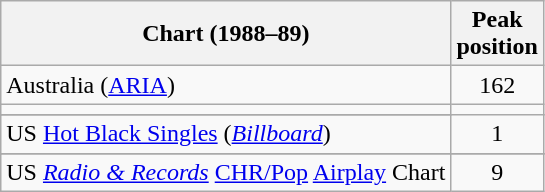<table class="wikitable sortable">
<tr>
<th>Chart (1988–89)</th>
<th>Peak<br>position</th>
</tr>
<tr>
<td scope="row">Australia (<a href='#'>ARIA</a>)</td>
<td align="center">162</td>
</tr>
<tr>
<td></td>
</tr>
<tr>
</tr>
<tr>
</tr>
<tr>
<td scope="row">US <a href='#'>Hot Black Singles</a> (<em><a href='#'>Billboard</a></em>)</td>
<td align="center">1</td>
</tr>
<tr>
</tr>
<tr>
<td align="left">US <em><a href='#'>Radio & Records</a></em> <a href='#'>CHR/Pop</a> <a href='#'>Airplay</a> Chart</td>
<td align="center">9</td>
</tr>
</table>
